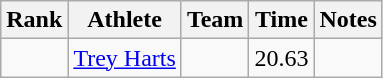<table class="wikitable sortable">
<tr>
<th>Rank</th>
<th>Athlete</th>
<th>Team</th>
<th>Time</th>
<th>Notes</th>
</tr>
<tr>
<td align=center></td>
<td><a href='#'>Trey Harts</a></td>
<td></td>
<td>20.63</td>
<td></td>
</tr>
</table>
